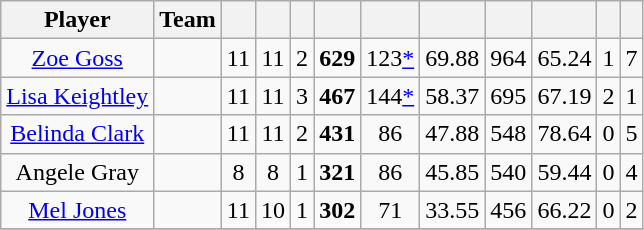<table class="wikitable sortable" style="text-align:center">
<tr>
<th class="unsortable">Player</th>
<th>Team</th>
<th></th>
<th></th>
<th></th>
<th></th>
<th></th>
<th></th>
<th></th>
<th></th>
<th></th>
<th></th>
</tr>
<tr>
<td><a href='#'>Zoe Goss</a></td>
<td style="text-align:left;"></td>
<td>11</td>
<td>11</td>
<td>2</td>
<td><strong>629</strong></td>
<td>123<a href='#'>*</a></td>
<td>69.88</td>
<td>964</td>
<td>65.24</td>
<td>1</td>
<td>7</td>
</tr>
<tr>
<td><a href='#'>Lisa Keightley</a></td>
<td style="text-align:left;"></td>
<td>11</td>
<td>11</td>
<td>3</td>
<td><strong>467</strong></td>
<td>144<a href='#'>*</a></td>
<td>58.37</td>
<td>695</td>
<td>67.19</td>
<td>2</td>
<td>1</td>
</tr>
<tr>
<td><a href='#'>Belinda Clark</a></td>
<td style="text-align:left;"></td>
<td>11</td>
<td>11</td>
<td>2</td>
<td><strong>431</strong></td>
<td>86</td>
<td>47.88</td>
<td>548</td>
<td>78.64</td>
<td>0</td>
<td>5</td>
</tr>
<tr>
<td>Angele Gray</td>
<td style="text-align:left;"></td>
<td>8</td>
<td>8</td>
<td>1</td>
<td><strong>321</strong></td>
<td>86</td>
<td>45.85</td>
<td>540</td>
<td>59.44</td>
<td>0</td>
<td>4</td>
</tr>
<tr>
<td><a href='#'>Mel Jones</a></td>
<td style="text-align:left;"></td>
<td>11</td>
<td>10</td>
<td>1</td>
<td><strong>302</strong></td>
<td>71</td>
<td>33.55</td>
<td>456</td>
<td>66.22</td>
<td>0</td>
<td>2</td>
</tr>
<tr>
</tr>
</table>
